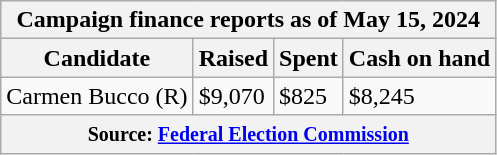<table class="wikitable sortable">
<tr>
<th colspan=4>Campaign finance reports as of May 15, 2024</th>
</tr>
<tr style="text-align:center;">
<th>Candidate</th>
<th>Raised</th>
<th>Spent</th>
<th>Cash on hand</th>
</tr>
<tr>
<td>Carmen Bucco (R)</td>
<td>$9,070</td>
<td>$825</td>
<td>$8,245</td>
</tr>
<tr>
<th colspan="4"><small>Source: <a href='#'>Federal Election Commission</a></small></th>
</tr>
</table>
